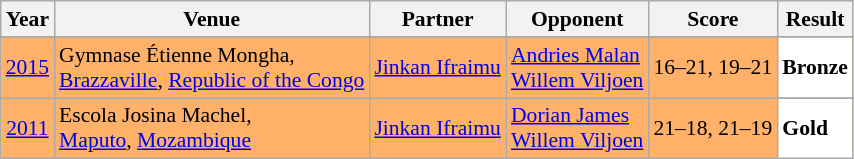<table class="sortable wikitable" style="font-size: 90%;">
<tr>
<th>Year</th>
<th>Venue</th>
<th>Partner</th>
<th>Opponent</th>
<th>Score</th>
<th>Result</th>
</tr>
<tr>
</tr>
<tr style="background:#FFB069">
<td align="center"><a href='#'>2015</a></td>
<td align="left">Gymnase Étienne Mongha,<br><a href='#'>Brazzaville</a>, <a href='#'>Republic of the Congo</a></td>
<td align="left"> <a href='#'>Jinkan Ifraimu</a></td>
<td align="left"> <a href='#'>Andries Malan</a><br> <a href='#'>Willem Viljoen</a></td>
<td align="left">16–21, 19–21</td>
<td style="text-align:left; background:white"> <strong>Bronze</strong></td>
</tr>
<tr>
</tr>
<tr style="background:#FFB069">
<td align="center"><a href='#'>2011</a></td>
<td align="left">Escola Josina Machel,<br><a href='#'>Maputo</a>, <a href='#'>Mozambique</a></td>
<td align="left"> <a href='#'>Jinkan Ifraimu</a></td>
<td align="left"> <a href='#'>Dorian James</a><br> <a href='#'>Willem Viljoen</a></td>
<td align="left">21–18, 21–19</td>
<td style="text-align:left; background:white"> <strong>Gold</strong></td>
</tr>
</table>
